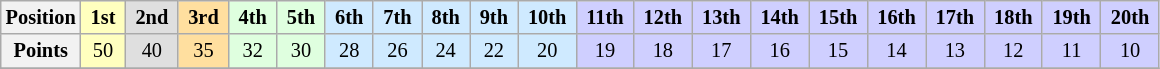<table class="wikitable" style="font-size:85%; text-align:center">
<tr>
<th>Position</th>
<td style="background:#FFFFBF;"> <strong>1st</strong> </td>
<td style="background:#DFDFDF;"> <strong>2nd</strong> </td>
<td style="background:#FFDF9F;"> <strong>3rd</strong> </td>
<td style="background:#DFFFDF;"> <strong>4th</strong> </td>
<td style="background:#DFFFDF;"> <strong>5th</strong> </td>
<td style="background:#CFEAFF;"> <strong>6th</strong> </td>
<td style="background:#CFEAFF;"> <strong>7th</strong> </td>
<td style="background:#CFEAFF;"> <strong>8th</strong> </td>
<td style="background:#CFEAFF;"> <strong>9th</strong> </td>
<td style="background:#CFEAFF;"> <strong>10th</strong> </td>
<td style="background:#CFCFFF;"> <strong>11th</strong> </td>
<td style="background:#CFCFFF;"> <strong>12th</strong> </td>
<td style="background:#CFCFFF;"> <strong>13th</strong> </td>
<td style="background:#CFCFFF;"> <strong>14th</strong> </td>
<td style="background:#CFCFFF;"> <strong>15th</strong> </td>
<td style="background:#CFCFFF;"> <strong>16th</strong> </td>
<td style="background:#CFCFFF;"> <strong>17th</strong> </td>
<td style="background:#CFCFFF;"> <strong>18th</strong> </td>
<td style="background:#CFCFFF;"> <strong>19th</strong> </td>
<td style="background:#CFCFFF;"> <strong>20th</strong> </td>
</tr>
<tr>
<th>Points</th>
<td style="background:#FFFFBF;">50</td>
<td style="background:#DFDFDF;">40</td>
<td style="background:#FFDF9F;">35</td>
<td style="background:#DFFFDF;">32</td>
<td style="background:#DFFFDF;">30</td>
<td style="background:#CFEAFF;">28</td>
<td style="background:#CFEAFF;">26</td>
<td style="background:#CFEAFF;">24</td>
<td style="background:#CFEAFF;">22</td>
<td style="background:#CFEAFF;">20</td>
<td style="background:#CFCFFF;">19</td>
<td style="background:#CFCFFF;">18</td>
<td style="background:#CFCFFF;">17</td>
<td style="background:#CFCFFF;">16</td>
<td style="background:#CFCFFF;">15</td>
<td style="background:#CFCFFF;">14</td>
<td style="background:#CFCFFF;">13</td>
<td style="background:#CFCFFF;">12</td>
<td style="background:#CFCFFF;">11</td>
<td style="background:#CFCFFF;">10</td>
</tr>
<tr>
</tr>
</table>
